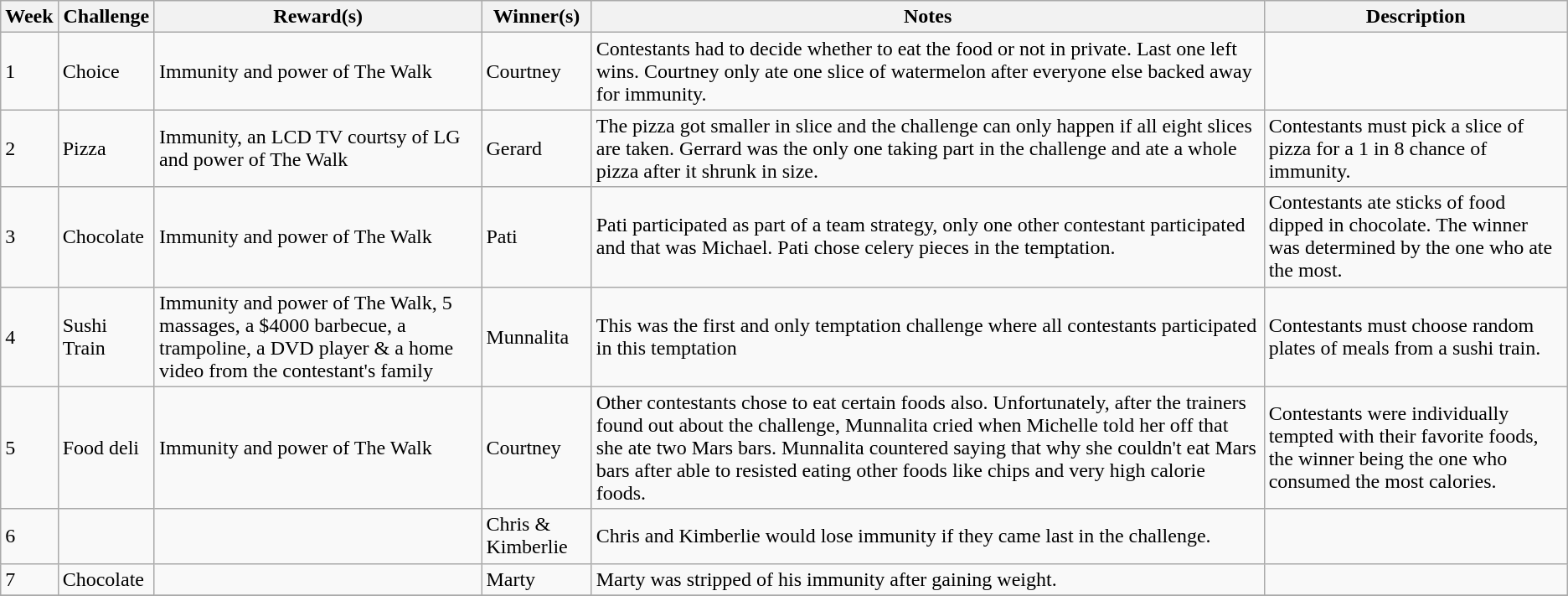<table class="wikitable" style="text-align:left">
<tr>
<th>Week</th>
<th>Challenge</th>
<th>Reward(s)</th>
<th>Winner(s)</th>
<th>Notes</th>
<th>Description</th>
</tr>
<tr>
<td>1</td>
<td>Choice</td>
<td>Immunity and power of The Walk</td>
<td>Courtney</td>
<td>Contestants had to decide whether to eat the food or not in private. Last one left wins. Courtney only ate one slice of watermelon after everyone else backed away for immunity.</td>
<td></td>
</tr>
<tr>
<td>2</td>
<td>Pizza</td>
<td>Immunity, an LCD TV courtsy of LG and power of The Walk</td>
<td>Gerard</td>
<td>The pizza got smaller in slice and the challenge can only happen if all eight slices are taken. Gerrard was the only one taking part in the challenge and ate a whole pizza after it shrunk in size.</td>
<td>Contestants must pick a slice of pizza for a 1 in 8 chance of immunity.</td>
</tr>
<tr>
<td>3</td>
<td>Chocolate</td>
<td>Immunity and power of The Walk</td>
<td>Pati</td>
<td>Pati participated as part of a team strategy, only one other contestant participated and that was Michael. Pati chose celery pieces in the temptation.</td>
<td>Contestants ate sticks of food dipped in chocolate. The winner was determined by the one who ate the most.</td>
</tr>
<tr>
<td>4</td>
<td>Sushi Train</td>
<td>Immunity and power of The Walk, 5 massages, a $4000 barbecue, a trampoline, a DVD player & a home video from the contestant's family</td>
<td>Munnalita</td>
<td>This was the first and only temptation challenge where all contestants participated in this temptation</td>
<td>Contestants must choose random plates of meals from a sushi train.</td>
</tr>
<tr>
<td>5</td>
<td>Food deli</td>
<td>Immunity and power of The Walk</td>
<td>Courtney</td>
<td>Other contestants chose to eat certain foods also. Unfortunately, after the trainers found out about the challenge, Munnalita cried when Michelle told her off that she ate two Mars bars. Munnalita countered saying that why she couldn't eat Mars bars after able to resisted eating other foods like chips and very high calorie foods.</td>
<td>Contestants were individually tempted with their favorite foods, the winner being the one who consumed the most calories.</td>
</tr>
<tr>
<td>6</td>
<td></td>
<td></td>
<td>Chris & Kimberlie</td>
<td>Chris and Kimberlie would lose immunity if they came last in the challenge.</td>
<td></td>
</tr>
<tr>
<td>7</td>
<td>Chocolate</td>
<td></td>
<td>Marty</td>
<td>Marty was stripped of his immunity after gaining weight.</td>
<td></td>
</tr>
<tr>
</tr>
</table>
